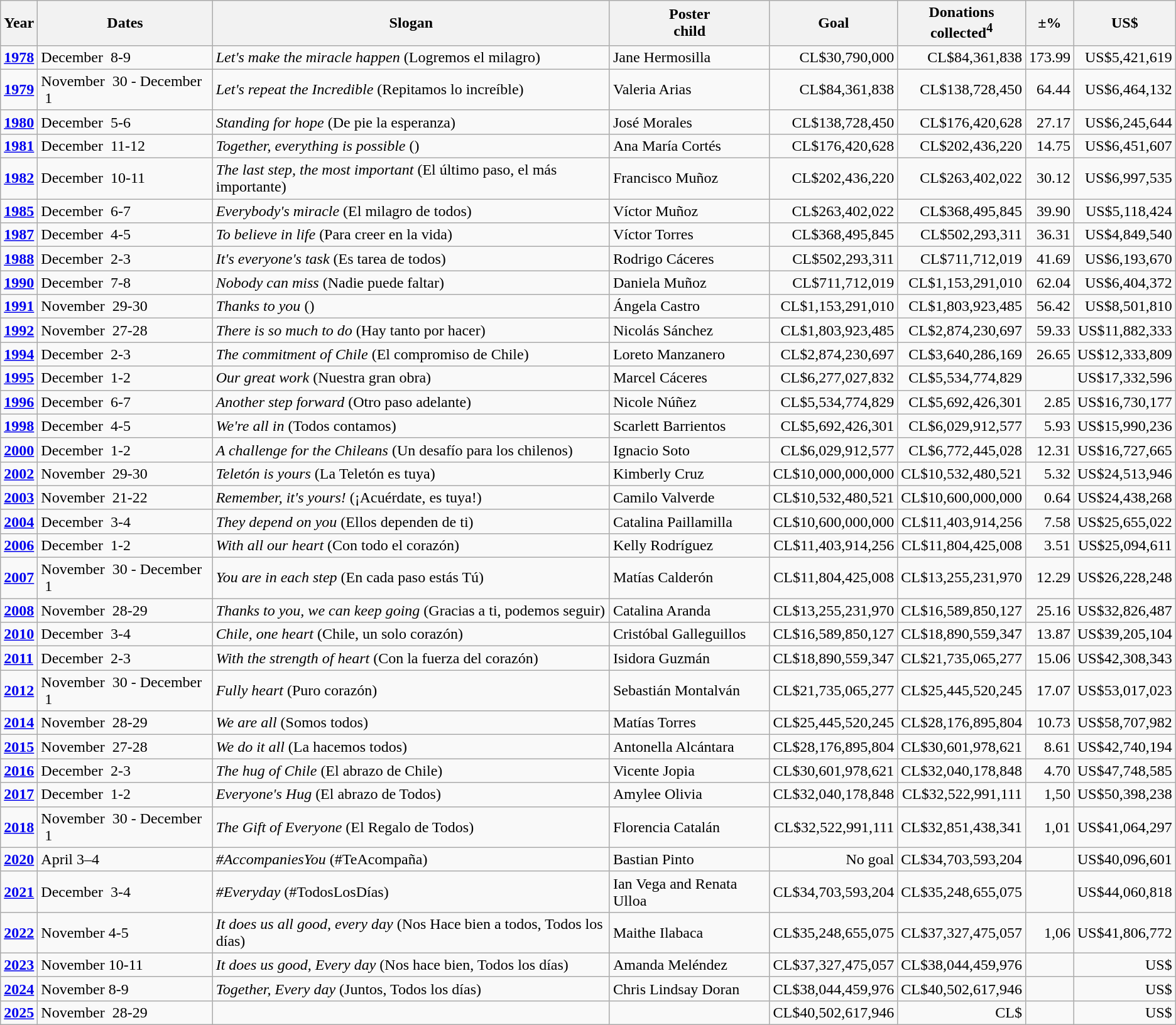<table class="wikitable">
<tr>
<th>Year</th>
<th>Dates</th>
<th>Slogan</th>
<th>Poster<br>child</th>
<th>Goal</th>
<th>Donations<br>collected<sup>4</sup></th>
<th>±%</th>
<th>US$</th>
</tr>
<tr>
<td><strong><a href='#'>1978</a></strong></td>
<td>December  8-9</td>
<td><em>Let's make the miracle happen</em> (Logremos el milagro)</td>
<td>Jane Hermosilla</td>
<td align="right">CL$30,790,000</td>
<td align="right">CL$84,361,838</td>
<td align="right">173.99</td>
<td align="right">US$5,421,619</td>
</tr>
<tr>
<td><strong><a href='#'>1979</a></strong></td>
<td>November  30 - December  1</td>
<td><em>Let's repeat the Incredible</em> (Repitamos lo increíble)</td>
<td>Valeria Arias</td>
<td align="right">CL$84,361,838</td>
<td align="right">CL$138,728,450</td>
<td align="right">64.44</td>
<td align="right">US$6,464,132</td>
</tr>
<tr>
<td><strong><a href='#'>1980</a></strong></td>
<td>December  5-6</td>
<td><em>Standing for hope</em> (De pie la esperanza)</td>
<td>José Morales</td>
<td align="right">CL$138,728,450</td>
<td align="right">CL$176,420,628</td>
<td align="right">27.17</td>
<td align="right">US$6,245,644</td>
</tr>
<tr>
<td><strong><a href='#'>1981</a></strong></td>
<td>December  11-12</td>
<td><em>Together, everything is possible</em> ()</td>
<td>Ana María Cortés</td>
<td align="right">CL$176,420,628</td>
<td align="right">CL$202,436,220</td>
<td align="right">14.75</td>
<td align="right">US$6,451,607</td>
</tr>
<tr>
<td><strong><a href='#'>1982</a></strong></td>
<td>December  10-11</td>
<td><em>The last step, the most important</em> (El último paso, el más importante)</td>
<td>Francisco Muñoz</td>
<td align="right">CL$202,436,220</td>
<td align="right">CL$263,402,022</td>
<td align="right">30.12</td>
<td align="right">US$6,997,535</td>
</tr>
<tr>
<td><strong><a href='#'>1985</a></strong></td>
<td>December  6-7</td>
<td><em>Everybody's miracle</em> (El milagro de todos)</td>
<td>Víctor Muñoz</td>
<td align="right">CL$263,402,022</td>
<td align="right">CL$368,495,845</td>
<td align="right">39.90</td>
<td align="right">US$5,118,424</td>
</tr>
<tr>
<td><strong><a href='#'>1987</a></strong></td>
<td>December  4-5</td>
<td><em>To believe in life</em> (Para creer en la vida)</td>
<td>Víctor Torres</td>
<td align="right">CL$368,495,845</td>
<td align="right">CL$502,293,311</td>
<td align="right">36.31</td>
<td align="right">US$4,849,540</td>
</tr>
<tr>
<td><strong><a href='#'>1988</a></strong></td>
<td>December  2-3</td>
<td><em>It's everyone's task</em> (Es tarea de todos)</td>
<td>Rodrigo Cáceres</td>
<td align="right">CL$502,293,311</td>
<td align="right">CL$711,712,019</td>
<td align="right">41.69</td>
<td align="right">US$6,193,670</td>
</tr>
<tr>
<td><strong><a href='#'>1990</a></strong></td>
<td>December  7-8</td>
<td><em>Nobody can miss</em> (Nadie puede faltar)</td>
<td>Daniela Muñoz</td>
<td align="right">CL$711,712,019</td>
<td align="right">CL$1,153,291,010</td>
<td align="right">62.04</td>
<td align="right">US$6,404,372</td>
</tr>
<tr>
<td><strong><a href='#'>1991</a></strong></td>
<td>November  29-30</td>
<td><em>Thanks to you</em> ()</td>
<td>Ángela Castro</td>
<td align="right">CL$1,153,291,010</td>
<td align="right">CL$1,803,923,485</td>
<td align="right">56.42</td>
<td align="right">US$8,501,810</td>
</tr>
<tr>
<td><strong><a href='#'>1992</a></strong></td>
<td>November  27-28</td>
<td><em>There is so much to do</em> (Hay tanto por hacer)</td>
<td>Nicolás Sánchez</td>
<td align="right">CL$1,803,923,485</td>
<td align="right">CL$2,874,230,697</td>
<td align="right">59.33</td>
<td align="right">US$11,882,333</td>
</tr>
<tr>
<td><strong><a href='#'>1994</a></strong></td>
<td>December  2-3</td>
<td><em>The commitment of Chile</em> (El compromiso de Chile)</td>
<td>Loreto Manzanero</td>
<td align="right">CL$2,874,230,697</td>
<td align="right">CL$3,640,286,169</td>
<td align="right">26.65</td>
<td align="right">US$12,333,809</td>
</tr>
<tr>
<td><strong><a href='#'>1995</a></strong></td>
<td>December  1-2</td>
<td><em>Our great work</em> (Nuestra gran obra)</td>
<td>Marcel Cáceres</td>
<td align="right">CL$6,277,027,832</td>
<td align="right">CL$5,534,774,829</td>
<td align="right"></td>
<td align="right">US$17,332,596</td>
</tr>
<tr>
<td><strong><a href='#'>1996</a></strong></td>
<td>December  6-7</td>
<td><em>Another step forward</em> (Otro paso adelante)</td>
<td>Nicole Núñez</td>
<td align="right">CL$5,534,774,829</td>
<td align="right">CL$5,692,426,301</td>
<td align="right">2.85</td>
<td align="right">US$16,730,177</td>
</tr>
<tr>
<td><strong><a href='#'>1998</a></strong></td>
<td>December  4-5</td>
<td><em>We're all in</em> (Todos contamos)</td>
<td>Scarlett Barrientos</td>
<td align="right">CL$5,692,426,301</td>
<td align="right">CL$6,029,912,577</td>
<td align="right">5.93</td>
<td align="right">US$15,990,236</td>
</tr>
<tr>
<td><strong><a href='#'>2000</a></strong></td>
<td>December  1-2</td>
<td><em>A challenge for the Chileans</em> (Un desafío para los chilenos)</td>
<td>Ignacio Soto</td>
<td align="right">CL$6,029,912,577</td>
<td align="right">CL$6,772,445,028</td>
<td align="right">12.31</td>
<td align="right">US$16,727,665</td>
</tr>
<tr>
<td><strong><a href='#'>2002</a></strong></td>
<td>November  29-30</td>
<td><em>Teletón is yours</em> (La Teletón es tuya)</td>
<td>Kimberly Cruz</td>
<td align="right">CL$10,000,000,000</td>
<td align="right">CL$10,532,480,521</td>
<td align="right">5.32</td>
<td align="right">US$24,513,946</td>
</tr>
<tr>
<td><strong><a href='#'>2003</a></strong></td>
<td>November  21-22</td>
<td><em>Remember, it's yours!</em> (¡Acuérdate, es tuya!)</td>
<td>Camilo Valverde</td>
<td align="right">CL$10,532,480,521</td>
<td align="right">CL$10,600,000,000</td>
<td align="right">0.64</td>
<td align="right">US$24,438,268</td>
</tr>
<tr>
<td><strong><a href='#'>2004</a></strong></td>
<td>December  3-4</td>
<td><em>They depend on you</em> (Ellos dependen de ti)</td>
<td>Catalina Paillamilla</td>
<td align="right">CL$10,600,000,000</td>
<td align="right">CL$11,403,914,256</td>
<td align="right">7.58</td>
<td align="right">US$25,655,022</td>
</tr>
<tr>
<td><strong><a href='#'>2006</a></strong></td>
<td>December  1-2</td>
<td><em>With all our heart</em> (Con todo el corazón)</td>
<td>Kelly Rodríguez</td>
<td align="right">CL$11,403,914,256</td>
<td align="right">CL$11,804,425,008</td>
<td align="right">3.51</td>
<td align="right">US$25,094,611</td>
</tr>
<tr>
<td><strong><a href='#'>2007</a></strong></td>
<td>November  30 - December  1</td>
<td><em>You are in each step</em> (En cada paso estás Tú)</td>
<td>Matías Calderón</td>
<td align="right">CL$11,804,425,008</td>
<td align="right">CL$13,255,231,970</td>
<td align="right">12.29</td>
<td align="right">US$26,228,248</td>
</tr>
<tr>
<td><strong><a href='#'>2008</a></strong></td>
<td>November  28-29</td>
<td><em>Thanks to you, we can keep going</em> (Gracias a ti, podemos seguir)</td>
<td>Catalina Aranda</td>
<td align="right">CL$13,255,231,970</td>
<td align="right">CL$16,589,850,127</td>
<td align="right">25.16</td>
<td align="right">US$32,826,487</td>
</tr>
<tr>
<td><strong><a href='#'>2010</a></strong></td>
<td>December  3-4</td>
<td><em>Chile, one heart</em> (Chile, un solo corazón)</td>
<td>Cristóbal Galleguillos</td>
<td align="right">CL$16,589,850,127</td>
<td align="right">CL$18,890,559,347</td>
<td align="right">13.87</td>
<td align="right">US$39,205,104</td>
</tr>
<tr>
<td><strong><a href='#'>2011</a></strong></td>
<td>December  2-3</td>
<td><em>With the strength of heart</em> (Con la fuerza del corazón)</td>
<td>Isidora Guzmán</td>
<td align="right">CL$18,890,559,347</td>
<td align="right">CL$21,735,065,277</td>
<td align="right">15.06</td>
<td align="right">US$42,308,343</td>
</tr>
<tr>
<td><strong><a href='#'>2012</a></strong></td>
<td>November  30 - December  1</td>
<td><em>Fully heart</em> (Puro corazón)</td>
<td>Sebastián Montalván</td>
<td align="right">CL$21,735,065,277</td>
<td align="right">CL$25,445,520,245</td>
<td align="right">17.07</td>
<td align="right">US$53,017,023</td>
</tr>
<tr>
<td><strong><a href='#'>2014</a></strong></td>
<td>November  28-29</td>
<td><em>We are all</em> (Somos todos)</td>
<td>Matías Torres</td>
<td align="right">CL$25,445,520,245</td>
<td align="right">CL$28,176,895,804</td>
<td align="right">10.73</td>
<td align="right">US$58,707,982</td>
</tr>
<tr>
<td><strong><a href='#'>2015</a></strong></td>
<td>November  27-28</td>
<td><em>We do it all</em> (La hacemos todos)</td>
<td>Antonella Alcántara</td>
<td align="right">CL$28,176,895,804</td>
<td align="right">CL$30,601,978,621</td>
<td align="right">8.61</td>
<td align="right">US$42,740,194</td>
</tr>
<tr>
<td><strong><a href='#'>2016</a></strong></td>
<td>December  2-3</td>
<td><em>The hug of Chile</em> (El abrazo de Chile)</td>
<td>Vicente Jopia</td>
<td align="right">CL$30,601,978,621</td>
<td align="right">CL$32,040,178,848</td>
<td align="right">4.70</td>
<td align="right">US$47,748,585</td>
</tr>
<tr>
<td><strong><a href='#'>2017</a></strong></td>
<td>December  1-2</td>
<td><em>Everyone's Hug</em> (El abrazo de Todos)</td>
<td>Amylee Olivia</td>
<td align="right">CL$32,040,178,848</td>
<td align="right">CL$32,522,991,111</td>
<td align="right">1,50</td>
<td align="right">US$50,398,238</td>
</tr>
<tr>
<td><strong><a href='#'>2018</a></strong></td>
<td>November  30 - December  1</td>
<td><em>The Gift of Everyone</em> (El Regalo de Todos)</td>
<td>Florencia Catalán</td>
<td align="right">CL$32,522,991,111</td>
<td align="right">CL$32,851,438,341</td>
<td align="right">1,01</td>
<td align="right">US$41,064,297</td>
</tr>
<tr>
<td><strong><a href='#'>2020</a></strong></td>
<td>April 3–4<br></td>
<td><em>#AccompaniesYou</em> (#TeAcompaña)</td>
<td>Bastian Pinto</td>
<td align="right">No goal</td>
<td align="right">CL$34,703,593,204</td>
<td align="right"></td>
<td align="right">US$40,096,601</td>
</tr>
<tr>
<td><strong><a href='#'>2021</a></strong></td>
<td>December  3-4</td>
<td><em>#Everyday</em> (#TodosLosDías)</td>
<td>Ian Vega and Renata Ulloa</td>
<td align="right">CL$34,703,593,204</td>
<td align="right">CL$35,248,655,075</td>
<td align="right"></td>
<td align="right">US$44,060,818</td>
</tr>
<tr>
<td><strong><a href='#'>2022</a></strong></td>
<td>November 4-5<br></td>
<td><em>It does us all good, every day</em> (Nos Hace bien a todos, Todos los días)</td>
<td>Maithe Ilabaca</td>
<td align="right">CL$35,248,655,075</td>
<td align="right">CL$37,327,475,057</td>
<td align="right">1,06</td>
<td align="right">US$41,806,772</td>
</tr>
<tr>
<td><strong><a href='#'>2023</a></strong></td>
<td>November 10-11<br></td>
<td><em>It does us good, Every day</em> (Nos hace bien, Todos los días)</td>
<td>Amanda Meléndez</td>
<td align="right">CL$37,327,475,057</td>
<td align="right">CL$38,044,459,976</td>
<td align="right"></td>
<td align="right">US$</td>
</tr>
<tr>
<td><strong><a href='#'>2024</a></strong></td>
<td>November 8-9</td>
<td><em>Together, Every day</em> (Juntos, Todos los días)</td>
<td>Chris Lindsay Doran</td>
<td align="right">CL$38,044,459,976</td>
<td align="right">CL$40,502,617,946</td>
<td align="right"></td>
<td align="right">US$</td>
</tr>
<tr>
<td><strong><a href='#'>2025</a></strong></td>
<td>November  28-29</td>
<td></td>
<td></td>
<td align="right">CL$40,502,617,946</td>
<td align="right">CL$</td>
<td align="right"></td>
<td align="right">US$</td>
</tr>
</table>
